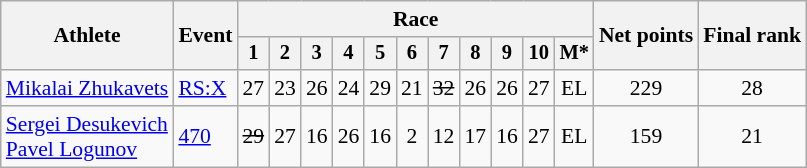<table class="wikitable" style="font-size:90%">
<tr>
<th rowspan="2">Athlete</th>
<th rowspan="2">Event</th>
<th colspan=11>Race</th>
<th rowspan=2>Net points</th>
<th rowspan=2>Final rank</th>
</tr>
<tr style="font-size:95%">
<th>1</th>
<th>2</th>
<th>3</th>
<th>4</th>
<th>5</th>
<th>6</th>
<th>7</th>
<th>8</th>
<th>9</th>
<th>10</th>
<th>M*</th>
</tr>
<tr align=center>
<td align=left><a href='#'>Mikalai Zhukavets</a></td>
<td align=left><a href='#'>RS:X</a></td>
<td>27</td>
<td>23</td>
<td>26</td>
<td>24</td>
<td>29</td>
<td>21</td>
<td><s>32</s></td>
<td>26</td>
<td>26</td>
<td>27</td>
<td>EL</td>
<td>229</td>
<td>28</td>
</tr>
<tr align=center>
<td align=left><a href='#'>Sergei Desukevich</a><br><a href='#'>Pavel Logunov</a></td>
<td align=left><a href='#'>470</a></td>
<td><s>29</s></td>
<td>27</td>
<td>16</td>
<td>26</td>
<td>16</td>
<td>2</td>
<td>12</td>
<td>17</td>
<td>16</td>
<td>27</td>
<td>EL</td>
<td>159</td>
<td>21</td>
</tr>
</table>
